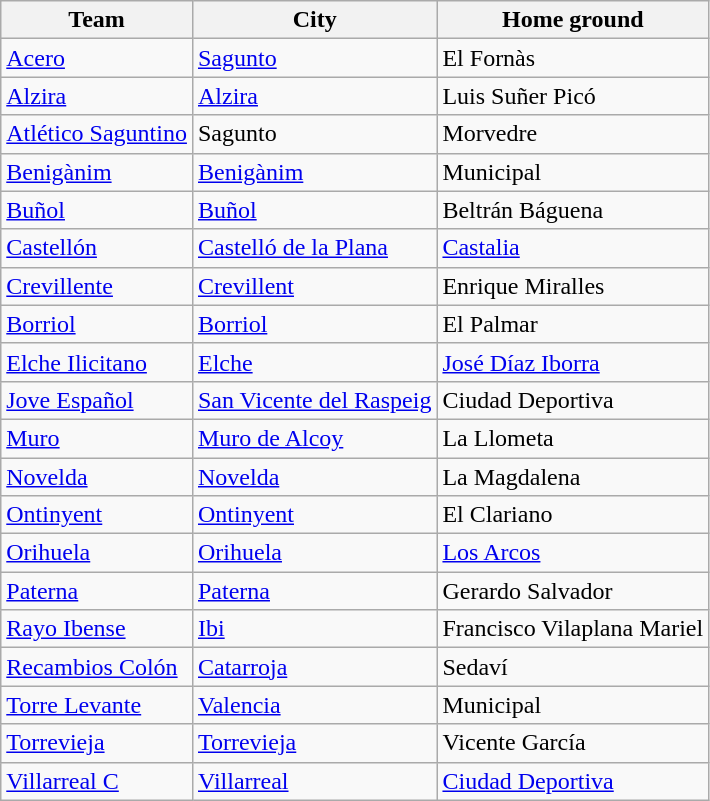<table class="wikitable sortable">
<tr>
<th>Team</th>
<th>City</th>
<th>Home ground</th>
</tr>
<tr>
<td><a href='#'>Acero</a></td>
<td><a href='#'>Sagunto</a></td>
<td>El Fornàs</td>
</tr>
<tr>
<td><a href='#'>Alzira</a></td>
<td><a href='#'>Alzira</a></td>
<td>Luis Suñer Picó</td>
</tr>
<tr>
<td><a href='#'>Atlético Saguntino</a></td>
<td>Sagunto</td>
<td>Morvedre</td>
</tr>
<tr>
<td><a href='#'>Benigànim</a></td>
<td><a href='#'>Benigànim</a></td>
<td>Municipal</td>
</tr>
<tr>
<td><a href='#'>Buñol</a></td>
<td><a href='#'>Buñol</a></td>
<td>Beltrán Báguena</td>
</tr>
<tr>
<td><a href='#'>Castellón</a></td>
<td><a href='#'>Castelló de la Plana</a></td>
<td><a href='#'>Castalia</a></td>
</tr>
<tr>
<td><a href='#'>Crevillente</a></td>
<td><a href='#'>Crevillent</a></td>
<td>Enrique Miralles</td>
</tr>
<tr>
<td><a href='#'>Borriol</a></td>
<td><a href='#'>Borriol</a></td>
<td>El Palmar</td>
</tr>
<tr>
<td><a href='#'>Elche Ilicitano</a></td>
<td><a href='#'>Elche</a></td>
<td><a href='#'>José Díaz Iborra</a></td>
</tr>
<tr>
<td><a href='#'>Jove Español</a></td>
<td><a href='#'>San Vicente del Raspeig</a></td>
<td>Ciudad Deportiva</td>
</tr>
<tr>
<td><a href='#'>Muro</a></td>
<td><a href='#'>Muro de Alcoy</a></td>
<td>La Llometa</td>
</tr>
<tr>
<td><a href='#'>Novelda</a></td>
<td><a href='#'>Novelda</a></td>
<td>La Magdalena</td>
</tr>
<tr>
<td><a href='#'>Ontinyent</a></td>
<td><a href='#'>Ontinyent</a></td>
<td>El Clariano</td>
</tr>
<tr>
<td><a href='#'>Orihuela</a></td>
<td><a href='#'>Orihuela</a></td>
<td><a href='#'>Los Arcos</a></td>
</tr>
<tr>
<td><a href='#'>Paterna</a></td>
<td><a href='#'>Paterna</a></td>
<td>Gerardo Salvador</td>
</tr>
<tr>
<td><a href='#'>Rayo Ibense</a></td>
<td><a href='#'>Ibi</a></td>
<td>Francisco Vilaplana Mariel</td>
</tr>
<tr>
<td><a href='#'>Recambios Colón</a></td>
<td><a href='#'>Catarroja</a></td>
<td>Sedaví</td>
</tr>
<tr>
<td><a href='#'>Torre Levante</a></td>
<td><a href='#'>Valencia</a></td>
<td>Municipal</td>
</tr>
<tr>
<td><a href='#'>Torrevieja</a></td>
<td><a href='#'>Torrevieja</a></td>
<td>Vicente García</td>
</tr>
<tr>
<td><a href='#'>Villarreal C</a></td>
<td><a href='#'>Villarreal</a></td>
<td><a href='#'>Ciudad Deportiva</a></td>
</tr>
</table>
